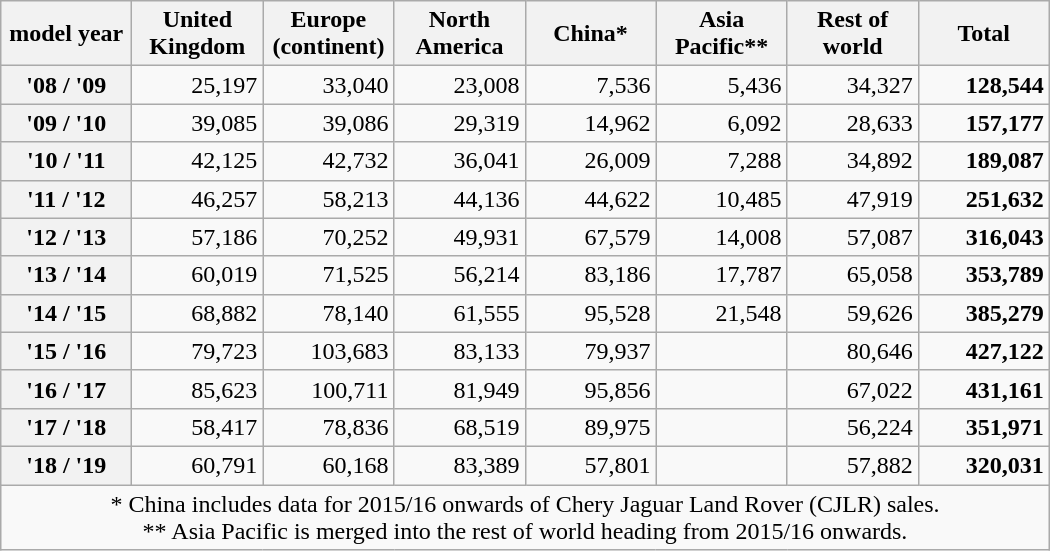<table class="wikitable" style="text-align:right;">
<tr>
<th style="width:5em;">model year</th>
<th style="width:5em;">United Kingdom</th>
<th style="width:5em;">Europe (continent)</th>
<th style="width:5em;">North America</th>
<th style="width:5em;">China*</th>
<th style="width:5em;">Asia Pacific**</th>
<th style="width:5em;">Rest of world</th>
<th style="width:5em;">Total</th>
</tr>
<tr>
<th>'08 / '09</th>
<td>25,197</td>
<td>33,040</td>
<td>23,008</td>
<td>7,536</td>
<td>5,436</td>
<td>34,327</td>
<td><strong>128,544</strong></td>
</tr>
<tr>
<th>'09 / '10</th>
<td>39,085</td>
<td>39,086</td>
<td>29,319</td>
<td>14,962</td>
<td>6,092</td>
<td>28,633</td>
<td><strong>157,177</strong></td>
</tr>
<tr>
<th>'10 / '11</th>
<td>42,125</td>
<td>42,732</td>
<td>36,041</td>
<td>26,009</td>
<td>7,288</td>
<td>34,892</td>
<td><strong>189,087</strong></td>
</tr>
<tr>
<th>'11 / '12</th>
<td>46,257</td>
<td>58,213</td>
<td>44,136</td>
<td>44,622</td>
<td>10,485</td>
<td>47,919</td>
<td><strong>251,632</strong></td>
</tr>
<tr>
<th>'12 / '13</th>
<td>57,186</td>
<td>70,252</td>
<td>49,931</td>
<td>67,579</td>
<td>14,008</td>
<td>57,087</td>
<td><strong>316,043</strong></td>
</tr>
<tr>
<th>'13 / '14</th>
<td>60,019</td>
<td>71,525</td>
<td>56,214</td>
<td>83,186</td>
<td>17,787</td>
<td>65,058</td>
<td><strong>353,789</strong></td>
</tr>
<tr>
<th>'14 / '15</th>
<td>68,882</td>
<td>78,140</td>
<td>61,555</td>
<td>95,528</td>
<td>21,548</td>
<td>59,626</td>
<td><strong>385,279</strong></td>
</tr>
<tr>
<th>'15 / '16</th>
<td>79,723</td>
<td>103,683</td>
<td>83,133</td>
<td>79,937</td>
<td></td>
<td>80,646</td>
<td><strong>427,122</strong></td>
</tr>
<tr>
<th>'16 / '17</th>
<td>85,623</td>
<td>100,711</td>
<td>81,949</td>
<td>95,856</td>
<td></td>
<td>67,022</td>
<td><strong>431,161</strong></td>
</tr>
<tr>
<th>'17 / '18</th>
<td>58,417</td>
<td>78,836</td>
<td>68,519</td>
<td>89,975</td>
<td></td>
<td>56,224</td>
<td><strong>351,971</strong></td>
</tr>
<tr>
<th>'18 / '19</th>
<td>60,791</td>
<td>60,168</td>
<td>83,389</td>
<td>57,801</td>
<td></td>
<td>57,882</td>
<td><strong>320,031</strong></td>
</tr>
<tr>
<td colspan="8" style="text-align:center">* China includes data for 2015/16 onwards of Chery Jaguar Land Rover (CJLR) sales. <br> ** Asia Pacific is merged into the rest of world heading from 2015/16 onwards.</td>
</tr>
</table>
